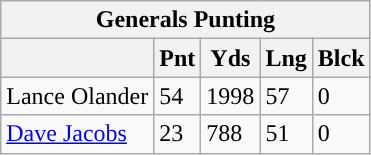<table class="wikitable">
<tr>
<th colspan="5">Generals Punting</th>
</tr>
<tr>
<th></th>
<th>Pnt</th>
<th>Yds</th>
<th>Lng</th>
<th>Blck</th>
</tr>
<tr>
<td>Lance Olander</td>
<td>54</td>
<td>1998</td>
<td>57</td>
<td>0</td>
</tr>
<tr>
<td><a href='#'>Dave Jacobs</a></td>
<td>23</td>
<td>788</td>
<td>51</td>
<td>0</td>
</tr>
</table>
